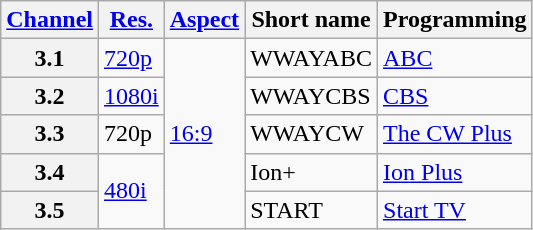<table class="wikitable">
<tr>
<th scope = "col"><a href='#'>Channel</a></th>
<th scope = "col"><a href='#'>Res.</a></th>
<th scope = "col"><a href='#'>Aspect</a></th>
<th scope = "col">Short name</th>
<th scope = "col">Programming</th>
</tr>
<tr>
<th scope = "row">3.1</th>
<td><a href='#'>720p</a></td>
<td rowspan=5><a href='#'>16:9</a></td>
<td>WWAYABC</td>
<td><a href='#'>ABC</a></td>
</tr>
<tr>
<th scope = "row">3.2</th>
<td><a href='#'>1080i</a></td>
<td>WWAYCBS</td>
<td><a href='#'>CBS</a></td>
</tr>
<tr>
<th scope = "row">3.3</th>
<td>720p</td>
<td>WWAYCW</td>
<td><a href='#'>The CW Plus</a></td>
</tr>
<tr>
<th scope = "row">3.4</th>
<td rowspan=2><a href='#'>480i</a></td>
<td>Ion+</td>
<td><a href='#'>Ion Plus</a></td>
</tr>
<tr>
<th scope = "row">3.5</th>
<td>START</td>
<td><a href='#'>Start TV</a></td>
</tr>
</table>
